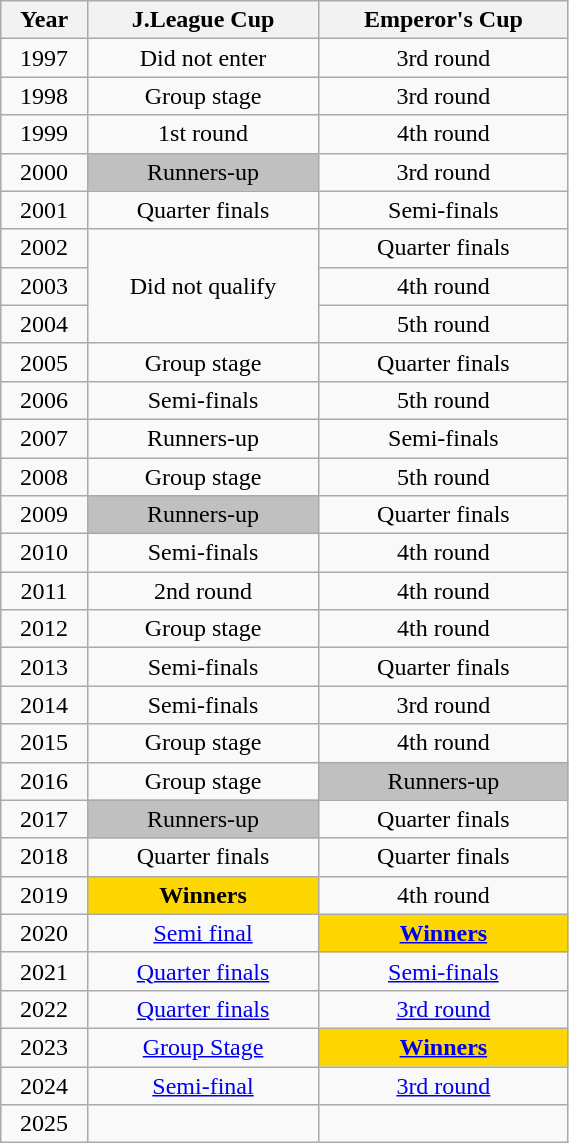<table class="wikitable" style="width:30%; text-align: center;">
<tr>
<th>Year</th>
<th>J.League Cup</th>
<th>Emperor's Cup</th>
</tr>
<tr>
<td>1997</td>
<td>Did not enter</td>
<td>3rd round</td>
</tr>
<tr>
<td>1998</td>
<td>Group stage</td>
<td>3rd round</td>
</tr>
<tr>
<td>1999</td>
<td>1st round</td>
<td>4th round</td>
</tr>
<tr>
<td>2000</td>
<td bgcolor="silver">Runners-up</td>
<td>3rd round</td>
</tr>
<tr>
<td>2001</td>
<td>Quarter finals</td>
<td>Semi-finals</td>
</tr>
<tr>
<td>2002</td>
<td rowspan="3">Did not qualify</td>
<td>Quarter finals</td>
</tr>
<tr>
<td>2003</td>
<td>4th round</td>
</tr>
<tr>
<td>2004</td>
<td>5th round</td>
</tr>
<tr>
<td>2005</td>
<td>Group stage</td>
<td>Quarter finals</td>
</tr>
<tr>
<td>2006</td>
<td>Semi-finals</td>
<td>5th round</td>
</tr>
<tr>
<td>2007</td>
<td>Runners-up</td>
<td>Semi-finals</td>
</tr>
<tr>
<td>2008</td>
<td>Group stage</td>
<td>5th round</td>
</tr>
<tr>
<td>2009</td>
<td bgcolor="silver">Runners-up</td>
<td>Quarter finals</td>
</tr>
<tr>
<td>2010</td>
<td>Semi-finals</td>
<td>4th round</td>
</tr>
<tr>
<td>2011</td>
<td>2nd round</td>
<td>4th round</td>
</tr>
<tr>
<td>2012</td>
<td>Group stage</td>
<td>4th round</td>
</tr>
<tr>
<td>2013</td>
<td>Semi-finals</td>
<td>Quarter finals</td>
</tr>
<tr>
<td>2014</td>
<td>Semi-finals</td>
<td>3rd round</td>
</tr>
<tr>
<td>2015</td>
<td>Group stage</td>
<td>4th round</td>
</tr>
<tr>
<td>2016</td>
<td>Group stage</td>
<td bgcolor="silver">Runners-up</td>
</tr>
<tr>
<td>2017</td>
<td bgcolor="silver">Runners-up</td>
<td>Quarter finals</td>
</tr>
<tr>
<td>2018</td>
<td>Quarter finals</td>
<td>Quarter finals</td>
</tr>
<tr>
<td>2019</td>
<td bgcolor="gold"><strong>Winners</strong></td>
<td>4th round</td>
</tr>
<tr>
<td>2020</td>
<td><a href='#'>Semi final</a></td>
<td bgcolor="gold"><a href='#'><strong>Winners</strong></a></td>
</tr>
<tr>
<td>2021</td>
<td><a href='#'>Quarter finals</a></td>
<td><a href='#'>Semi-finals</a></td>
</tr>
<tr>
<td>2022</td>
<td><a href='#'>Quarter finals</a></td>
<td><a href='#'>3rd round</a></td>
</tr>
<tr>
<td>2023</td>
<td><a href='#'>Group Stage</a></td>
<td bgcolor="gold"><a href='#'><strong>Winners</strong></a></td>
</tr>
<tr>
<td>2024</td>
<td><a href='#'>Semi-final</a></td>
<td><a href='#'>3rd round</a></td>
</tr>
<tr>
<td>2025</td>
<td></td>
<td></td>
</tr>
</table>
